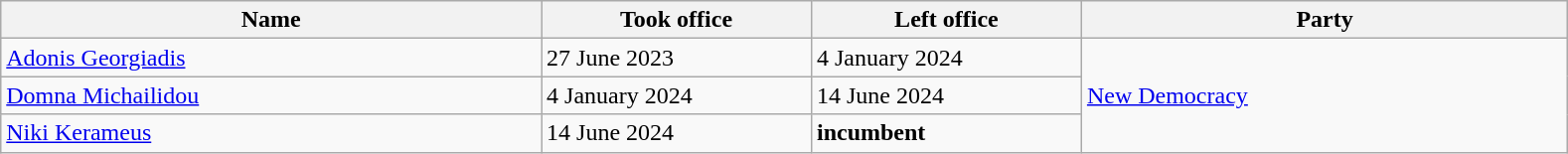<table class="wikitable">
<tr>
<th width="20%">Name</th>
<th width="10%">Took office</th>
<th width="10%">Left office</th>
<th width="18%">Party</th>
</tr>
<tr>
<td><a href='#'>Adonis Georgiadis</a></td>
<td>27 June 2023</td>
<td>4 January 2024</td>
<td rowspan=3><a href='#'>New Democracy</a></td>
</tr>
<tr>
<td><a href='#'>Domna Michailidou</a></td>
<td>4 January 2024</td>
<td>14 June 2024</td>
</tr>
<tr>
<td><a href='#'>Niki Kerameus</a></td>
<td>14 June 2024</td>
<td><strong>incumbent</strong></td>
</tr>
</table>
